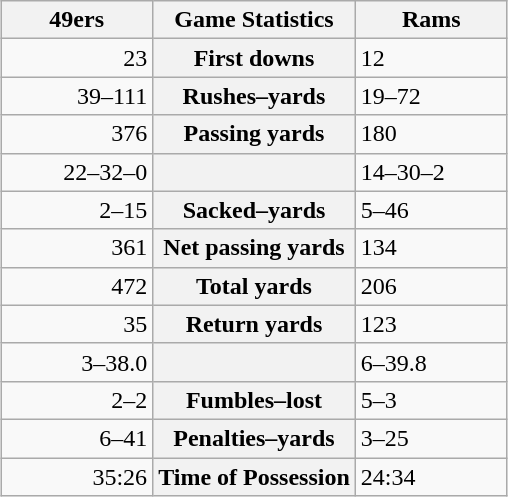<table class="wikitable" style="margin: 1em auto 1em auto">
<tr>
<th style="width:30%;">49ers</th>
<th style="width:40%;">Game Statistics</th>
<th style="width:30%;">Rams</th>
</tr>
<tr>
<td style="text-align:right;">23</td>
<th>First downs</th>
<td>12</td>
</tr>
<tr>
<td style="text-align:right;">39–111</td>
<th>Rushes–yards</th>
<td>19–72</td>
</tr>
<tr>
<td style="text-align:right;">376</td>
<th>Passing yards</th>
<td>180</td>
</tr>
<tr>
<td style="text-align:right;">22–32–0</td>
<th></th>
<td>14–30–2</td>
</tr>
<tr>
<td style="text-align:right;">2–15</td>
<th>Sacked–yards</th>
<td>5–46</td>
</tr>
<tr>
<td style="text-align:right;">361</td>
<th>Net passing yards</th>
<td>134</td>
</tr>
<tr>
<td style="text-align:right;">472</td>
<th>Total yards</th>
<td>206</td>
</tr>
<tr>
<td style="text-align:right;">35</td>
<th>Return yards</th>
<td>123</td>
</tr>
<tr>
<td style="text-align:right;">3–38.0</td>
<th></th>
<td>6–39.8</td>
</tr>
<tr>
<td style="text-align:right;">2–2</td>
<th>Fumbles–lost</th>
<td>5–3</td>
</tr>
<tr>
<td style="text-align:right;">6–41</td>
<th>Penalties–yards</th>
<td>3–25</td>
</tr>
<tr>
<td style="text-align:right;">35:26</td>
<th>Time of Possession</th>
<td>24:34</td>
</tr>
</table>
